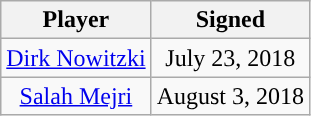<table class="wikitable sortable sortable">
<tr>
<th>Player</th>
<th>Signed</th>
</tr>
<tr style="text-align: center">
<td><a href='#'>Dirk Nowitzki</a></td>
<td>July 23, 2018</td>
</tr>
<tr style="text-align: center">
<td><a href='#'>Salah Mejri</a></td>
<td>August 3, 2018</td>
</tr>
</table>
